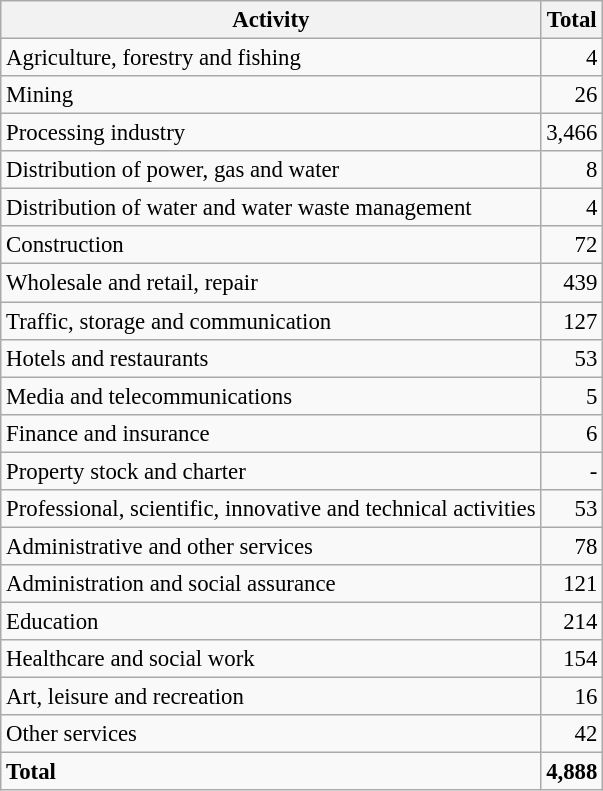<table class="wikitable sortable" style="font-size:95%;">
<tr>
<th>Activity</th>
<th>Total</th>
</tr>
<tr>
<td>Agriculture, forestry and fishing</td>
<td align="right">4</td>
</tr>
<tr>
<td>Mining</td>
<td align="right">26</td>
</tr>
<tr>
<td>Processing industry</td>
<td align="right">3,466</td>
</tr>
<tr>
<td>Distribution of power, gas and water</td>
<td align="right">8</td>
</tr>
<tr>
<td>Distribution of water and water waste management</td>
<td align="right">4</td>
</tr>
<tr>
<td>Construction</td>
<td align="right">72</td>
</tr>
<tr>
<td>Wholesale and retail, repair</td>
<td align="right">439</td>
</tr>
<tr>
<td>Traffic, storage and communication</td>
<td align="right">127</td>
</tr>
<tr>
<td>Hotels and restaurants</td>
<td align="right">53</td>
</tr>
<tr>
<td>Media and telecommunications</td>
<td align="right">5</td>
</tr>
<tr>
<td>Finance and insurance</td>
<td align="right">6</td>
</tr>
<tr>
<td>Property stock and charter</td>
<td align="right">-</td>
</tr>
<tr>
<td>Professional, scientific, innovative and technical activities</td>
<td align="right">53</td>
</tr>
<tr>
<td>Administrative and other services</td>
<td align="right">78</td>
</tr>
<tr>
<td>Administration and social assurance</td>
<td align="right">121</td>
</tr>
<tr>
<td>Education</td>
<td align="right">214</td>
</tr>
<tr>
<td>Healthcare and social work</td>
<td align="right">154</td>
</tr>
<tr>
<td>Art, leisure and recreation</td>
<td align="right">16</td>
</tr>
<tr>
<td>Other services</td>
<td align="right">42</td>
</tr>
<tr class="sortbottom">
<td><strong>Total</strong></td>
<td align="right"><strong>4,888</strong></td>
</tr>
</table>
